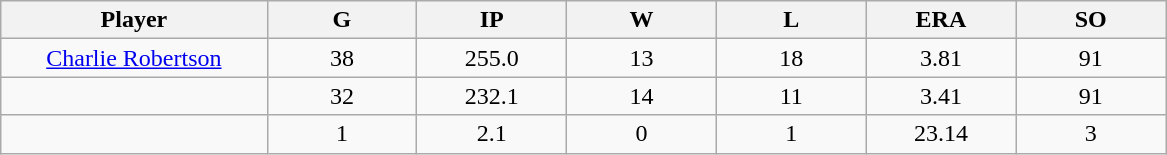<table class="wikitable sortable">
<tr>
<th bgcolor="#DDDDFF" width="16%">Player</th>
<th bgcolor="#DDDDFF" width="9%">G</th>
<th bgcolor="#DDDDFF" width="9%">IP</th>
<th bgcolor="#DDDDFF" width="9%">W</th>
<th bgcolor="#DDDDFF" width="9%">L</th>
<th bgcolor="#DDDDFF" width="9%">ERA</th>
<th bgcolor="#DDDDFF" width="9%">SO</th>
</tr>
<tr align="center">
<td><a href='#'>Charlie Robertson</a></td>
<td>38</td>
<td>255.0</td>
<td>13</td>
<td>18</td>
<td>3.81</td>
<td>91</td>
</tr>
<tr align=center>
<td></td>
<td>32</td>
<td>232.1</td>
<td>14</td>
<td>11</td>
<td>3.41</td>
<td>91</td>
</tr>
<tr align="center">
<td></td>
<td>1</td>
<td>2.1</td>
<td>0</td>
<td>1</td>
<td>23.14</td>
<td>3</td>
</tr>
</table>
